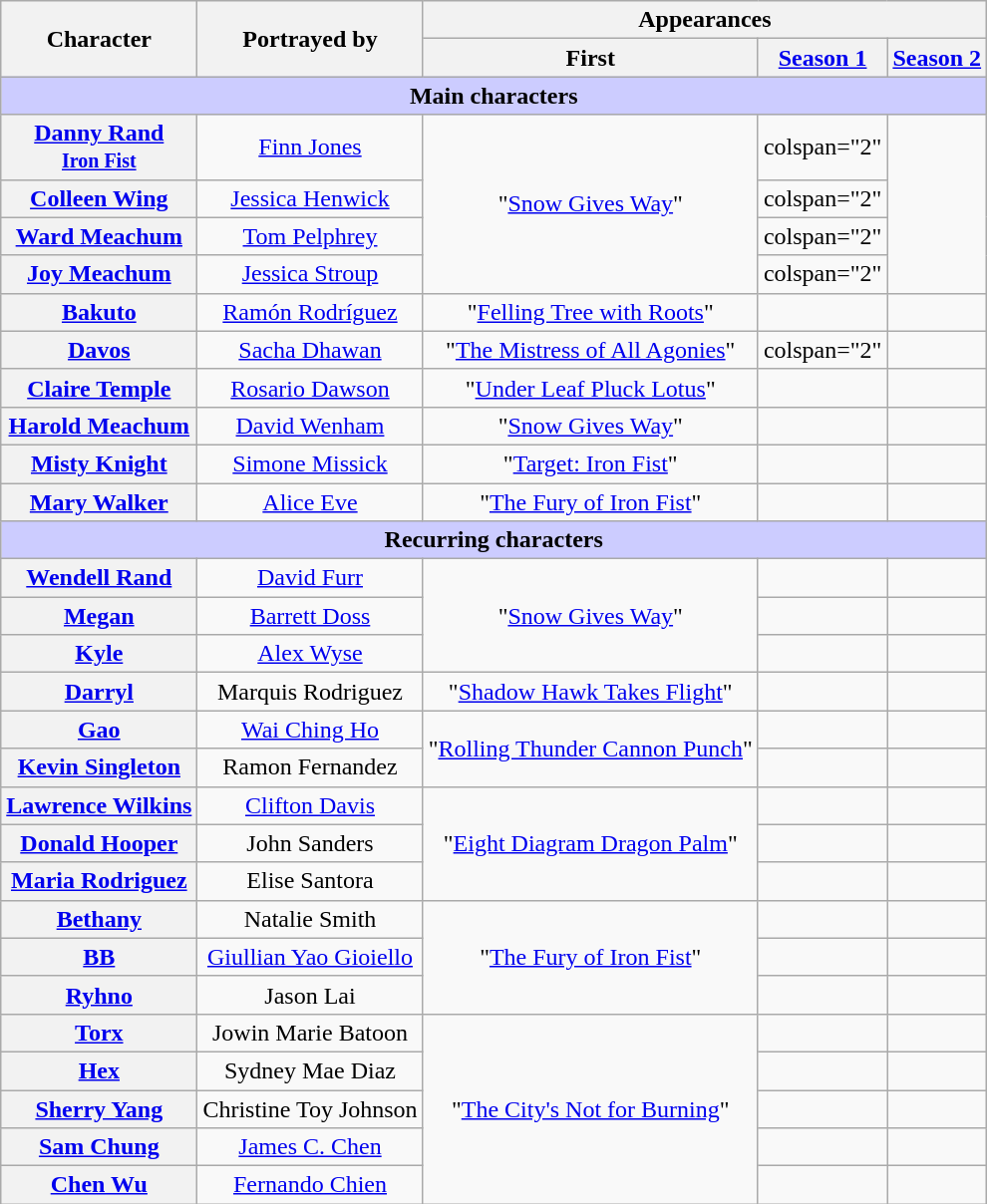<table class="wikitable" style="text-align: center; width: auto;">
<tr>
<th scope="col" rowspan="2">Character</th>
<th scope="col" rowspan="2">Portrayed by</th>
<th scope="col" colspan="3">Appearances</th>
</tr>
<tr>
<th scope="col">First</th>
<th scope="col"><a href='#'>Season 1</a></th>
<th scope="col"><a href='#'>Season 2</a></th>
</tr>
<tr>
<th colspan="5" style="background-color: #ccccff;">Main characters</th>
</tr>
<tr>
<th scope="row"><a href='#'>Danny Rand<br><small>Iron Fist</small></a></th>
<td><a href='#'>Finn Jones</a></td>
<td rowspan="4">"<a href='#'>Snow Gives Way</a>"</td>
<td>colspan="2" </td>
</tr>
<tr>
<th scope="row"><a href='#'>Colleen Wing</a></th>
<td><a href='#'>Jessica Henwick</a></td>
<td>colspan="2" </td>
</tr>
<tr>
<th scope="row"><a href='#'>Ward Meachum</a></th>
<td><a href='#'>Tom Pelphrey</a></td>
<td>colspan="2" </td>
</tr>
<tr>
<th scope="row"><a href='#'>Joy Meachum</a></th>
<td><a href='#'>Jessica Stroup</a></td>
<td>colspan="2" </td>
</tr>
<tr>
<th scope="row"><a href='#'>Bakuto</a></th>
<td><a href='#'>Ramón Rodríguez</a></td>
<td>"<a href='#'>Felling Tree with Roots</a>"</td>
<td></td>
<td></td>
</tr>
<tr>
<th scope="row"><a href='#'>Davos</a></th>
<td><a href='#'>Sacha Dhawan</a></td>
<td>"<a href='#'>The Mistress of All Agonies</a>"</td>
<td>colspan="2" </td>
</tr>
<tr>
<th scope="row"><a href='#'>Claire Temple</a></th>
<td><a href='#'>Rosario Dawson</a></td>
<td>"<a href='#'>Under Leaf Pluck Lotus</a>"</td>
<td></td>
<td></td>
</tr>
<tr>
<th scope="row"><a href='#'>Harold Meachum</a></th>
<td><a href='#'>David Wenham</a></td>
<td>"<a href='#'>Snow Gives Way</a>"</td>
<td></td>
<td></td>
</tr>
<tr>
<th scope="row"><a href='#'>Misty Knight</a></th>
<td><a href='#'>Simone Missick</a></td>
<td>"<a href='#'>Target: Iron Fist</a>"</td>
<td></td>
<td></td>
</tr>
<tr>
<th scope="row"><a href='#'>Mary Walker</a></th>
<td><a href='#'>Alice Eve</a></td>
<td>"<a href='#'>The Fury of Iron Fist</a>"</td>
<td></td>
<td></td>
</tr>
<tr>
<th colspan="5" style="background-color: #ccccff;">Recurring characters</th>
</tr>
<tr>
<th scope="row"><a href='#'>Wendell Rand</a></th>
<td><a href='#'>David Furr</a></td>
<td rowspan="3">"<a href='#'>Snow Gives Way</a>"</td>
<td></td>
<td></td>
</tr>
<tr>
<th scope="row"><a href='#'>Megan</a></th>
<td><a href='#'>Barrett Doss</a></td>
<td></td>
<td></td>
</tr>
<tr>
<th scope="row"><a href='#'>Kyle</a></th>
<td><a href='#'>Alex Wyse</a></td>
<td></td>
<td></td>
</tr>
<tr>
<th scope="row"><a href='#'>Darryl</a></th>
<td>Marquis Rodriguez</td>
<td>"<a href='#'>Shadow Hawk Takes Flight</a>"</td>
<td></td>
<td></td>
</tr>
<tr>
<th scope="row"><a href='#'>Gao</a></th>
<td><a href='#'>Wai Ching Ho</a></td>
<td rowspan="2">"<a href='#'>Rolling Thunder Cannon Punch</a>"</td>
<td></td>
<td></td>
</tr>
<tr>
<th scope="row"><a href='#'>Kevin Singleton</a></th>
<td>Ramon Fernandez</td>
<td></td>
<td></td>
</tr>
<tr>
<th scope="row"><a href='#'>Lawrence Wilkins</a></th>
<td><a href='#'>Clifton Davis</a></td>
<td rowspan="3">"<a href='#'>Eight Diagram Dragon Palm</a>"</td>
<td></td>
<td></td>
</tr>
<tr>
<th scope="row"><a href='#'>Donald Hooper</a></th>
<td>John Sanders</td>
<td></td>
<td></td>
</tr>
<tr>
<th scope="row"><a href='#'>Maria Rodriguez</a></th>
<td>Elise Santora</td>
<td></td>
<td></td>
</tr>
<tr>
<th scope="row"><a href='#'>Bethany</a></th>
<td>Natalie Smith</td>
<td rowspan="3">"<a href='#'>The Fury of Iron Fist</a>"</td>
<td></td>
<td></td>
</tr>
<tr>
<th scope="row"><a href='#'>BB</a></th>
<td><a href='#'>Giullian Yao Gioiello</a></td>
<td></td>
<td></td>
</tr>
<tr>
<th scope="row"><a href='#'>Ryhno</a></th>
<td>Jason Lai</td>
<td></td>
<td></td>
</tr>
<tr>
<th scope="row"><a href='#'>Torx</a></th>
<td>Jowin Marie Batoon</td>
<td rowspan="5">"<a href='#'>The City's Not for Burning</a>"</td>
<td></td>
<td></td>
</tr>
<tr>
<th scope="row"><a href='#'>Hex</a></th>
<td>Sydney Mae Diaz</td>
<td></td>
<td></td>
</tr>
<tr>
<th scope="row"><a href='#'>Sherry Yang</a></th>
<td>Christine Toy Johnson</td>
<td></td>
<td></td>
</tr>
<tr>
<th scope="row"><a href='#'>Sam Chung</a></th>
<td><a href='#'>James C. Chen</a></td>
<td></td>
<td></td>
</tr>
<tr>
<th scope="row"><a href='#'>Chen Wu</a></th>
<td><a href='#'>Fernando Chien</a></td>
<td></td>
<td></td>
</tr>
</table>
